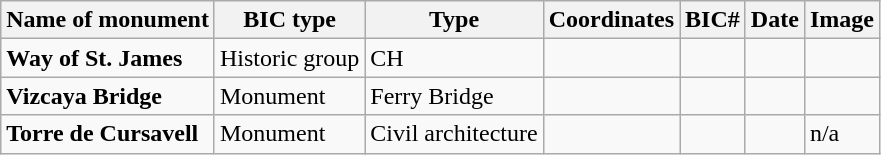<table class="wikitable">
<tr>
<th>Name of monument</th>
<th>BIC type</th>
<th>Type</th>
<th>Coordinates</th>
<th>BIC#</th>
<th>Date</th>
<th>Image</th>
</tr>
<tr>
<td><strong>Way of St. James</strong></td>
<td>Historic group</td>
<td>CH</td>
<td></td>
<td></td>
<td></td>
<td></td>
</tr>
<tr>
<td><strong>Vizcaya Bridge</strong></td>
<td>Monument</td>
<td>Ferry Bridge</td>
<td></td>
<td></td>
<td></td>
<td></td>
</tr>
<tr>
<td><strong>Torre de Cursavell</strong></td>
<td>Monument</td>
<td>Civil architecture</td>
<td></td>
<td></td>
<td></td>
<td>n/a</td>
</tr>
</table>
